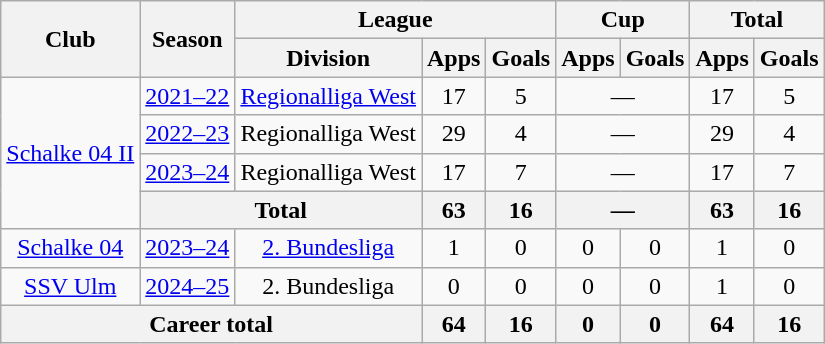<table class="wikitable" style="text-align:center">
<tr>
<th rowspan="2">Club</th>
<th rowspan="2">Season</th>
<th colspan="3">League</th>
<th colspan="2">Cup</th>
<th colspan="2">Total</th>
</tr>
<tr>
<th>Division</th>
<th>Apps</th>
<th>Goals</th>
<th>Apps</th>
<th>Goals</th>
<th>Apps</th>
<th>Goals</th>
</tr>
<tr>
<td rowspan="4"><a href='#'>Schalke 04 II</a></td>
<td><a href='#'>2021–22</a></td>
<td><a href='#'>Regionalliga West</a></td>
<td>17</td>
<td>5</td>
<td colspan="2">—</td>
<td>17</td>
<td>5</td>
</tr>
<tr>
<td><a href='#'>2022–23</a></td>
<td>Regionalliga West</td>
<td>29</td>
<td>4</td>
<td colspan="2">—</td>
<td>29</td>
<td>4</td>
</tr>
<tr>
<td><a href='#'>2023–24</a></td>
<td>Regionalliga West</td>
<td>17</td>
<td>7</td>
<td colspan="2">—</td>
<td>17</td>
<td>7</td>
</tr>
<tr>
<th colspan="2">Total</th>
<th>63</th>
<th>16</th>
<th colspan="2">—</th>
<th>63</th>
<th>16</th>
</tr>
<tr>
<td><a href='#'>Schalke 04</a></td>
<td><a href='#'>2023–24</a></td>
<td><a href='#'>2. Bundesliga</a></td>
<td>1</td>
<td>0</td>
<td>0</td>
<td>0</td>
<td>1</td>
<td>0</td>
</tr>
<tr>
<td><a href='#'>SSV Ulm</a></td>
<td><a href='#'>2024–25</a></td>
<td>2. Bundesliga</td>
<td>0</td>
<td>0</td>
<td>0</td>
<td>0</td>
<td>1</td>
<td>0</td>
</tr>
<tr>
<th colspan="3">Career total</th>
<th>64</th>
<th>16</th>
<th>0</th>
<th>0</th>
<th>64</th>
<th>16</th>
</tr>
</table>
